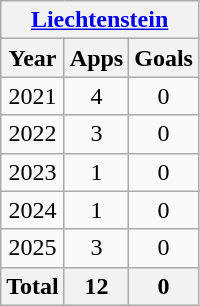<table class="wikitable" style="text-align:center">
<tr>
<th colspan="5"><a href='#'>Liechtenstein</a></th>
</tr>
<tr>
<th>Year</th>
<th>Apps</th>
<th>Goals</th>
</tr>
<tr>
<td>2021</td>
<td>4</td>
<td>0</td>
</tr>
<tr>
<td>2022</td>
<td>3</td>
<td>0</td>
</tr>
<tr>
<td>2023</td>
<td>1</td>
<td>0</td>
</tr>
<tr>
<td>2024</td>
<td>1</td>
<td>0</td>
</tr>
<tr>
<td>2025</td>
<td>3</td>
<td>0</td>
</tr>
<tr>
<th colspan="1">Total</th>
<th>12</th>
<th>0</th>
</tr>
</table>
